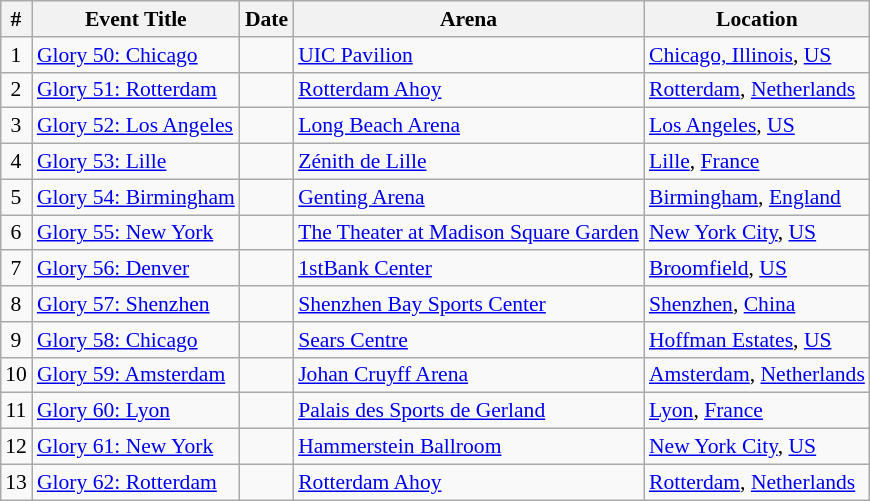<table class="sortable wikitable succession-box" style="margin:1.0em auto; font-size:90%;">
<tr>
<th scope="col">#</th>
<th scope="col">Event Title</th>
<th scope="col">Date</th>
<th scope="col">Arena</th>
<th scope="col">Location</th>
</tr>
<tr>
<td align=center>1</td>
<td><a href='#'>Glory 50: Chicago</a></td>
<td></td>
<td><a href='#'>UIC Pavilion</a></td>
<td> <a href='#'>Chicago, Illinois</a>, <a href='#'>US</a></td>
</tr>
<tr>
<td align=center>2</td>
<td><a href='#'>Glory 51: Rotterdam</a></td>
<td></td>
<td><a href='#'>Rotterdam Ahoy</a></td>
<td> <a href='#'>Rotterdam</a>, <a href='#'>Netherlands</a></td>
</tr>
<tr>
<td align=center>3</td>
<td><a href='#'>Glory 52: Los Angeles</a></td>
<td></td>
<td><a href='#'>Long Beach Arena</a></td>
<td> <a href='#'>Los Angeles</a>, <a href='#'>US</a></td>
</tr>
<tr>
<td align=center>4</td>
<td><a href='#'>Glory 53: Lille</a></td>
<td></td>
<td><a href='#'>Zénith de Lille</a></td>
<td> <a href='#'>Lille</a>, <a href='#'>France</a></td>
</tr>
<tr>
<td align=center>5</td>
<td><a href='#'>Glory 54: Birmingham</a></td>
<td></td>
<td><a href='#'>Genting Arena</a></td>
<td> <a href='#'>Birmingham</a>, <a href='#'>England</a></td>
</tr>
<tr>
<td align=center>6</td>
<td><a href='#'>Glory 55: New York</a></td>
<td></td>
<td><a href='#'>The Theater at Madison Square Garden</a></td>
<td> <a href='#'>New York City</a>, <a href='#'>US</a></td>
</tr>
<tr>
<td align=center>7</td>
<td><a href='#'>Glory 56: Denver</a></td>
<td></td>
<td><a href='#'>1stBank Center</a></td>
<td> <a href='#'>Broomfield</a>, <a href='#'>US</a></td>
</tr>
<tr>
<td align=center>8</td>
<td><a href='#'>Glory 57: Shenzhen</a></td>
<td></td>
<td><a href='#'>Shenzhen Bay Sports Center</a></td>
<td> <a href='#'>Shenzhen</a>, <a href='#'>China</a></td>
</tr>
<tr>
<td align=center>9</td>
<td><a href='#'>Glory 58: Chicago</a></td>
<td></td>
<td><a href='#'>Sears Centre</a></td>
<td> <a href='#'>Hoffman Estates</a>, <a href='#'>US</a></td>
</tr>
<tr>
<td align=center>10</td>
<td><a href='#'>Glory 59: Amsterdam</a></td>
<td></td>
<td><a href='#'>Johan Cruyff Arena</a></td>
<td> <a href='#'>Amsterdam</a>, <a href='#'>Netherlands</a></td>
</tr>
<tr>
<td align=center>11</td>
<td><a href='#'>Glory 60: Lyon</a></td>
<td></td>
<td><a href='#'>Palais des Sports de Gerland</a></td>
<td> <a href='#'>Lyon</a>, <a href='#'>France</a></td>
</tr>
<tr>
<td align=center>12</td>
<td><a href='#'>Glory 61: New York</a></td>
<td></td>
<td><a href='#'>Hammerstein Ballroom</a></td>
<td> <a href='#'>New York City</a>, <a href='#'>US</a></td>
</tr>
<tr>
<td align=center>13</td>
<td><a href='#'>Glory 62: Rotterdam</a></td>
<td></td>
<td><a href='#'>Rotterdam Ahoy</a></td>
<td> <a href='#'>Rotterdam</a>, <a href='#'>Netherlands</a></td>
</tr>
</table>
